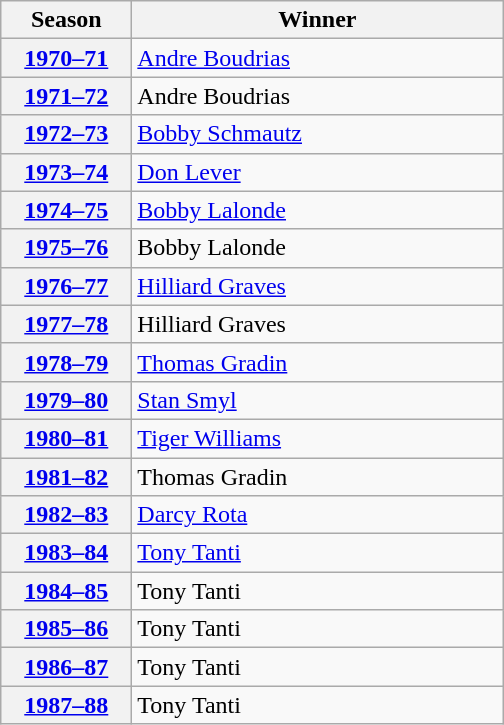<table class="wikitable">
<tr>
<th scope="col" style="width:5em">Season</th>
<th scope="col" style="width:15em">Winner</th>
</tr>
<tr>
<th scope="row"><a href='#'>1970–71</a></th>
<td><a href='#'>Andre Boudrias</a></td>
</tr>
<tr>
<th scope="row"><a href='#'>1971–72</a></th>
<td>Andre Boudrias</td>
</tr>
<tr>
<th scope="row"><a href='#'>1972–73</a></th>
<td><a href='#'>Bobby Schmautz</a></td>
</tr>
<tr>
<th scope="row"><a href='#'>1973–74</a></th>
<td><a href='#'>Don Lever</a></td>
</tr>
<tr>
<th scope="row"><a href='#'>1974–75</a></th>
<td><a href='#'>Bobby Lalonde</a></td>
</tr>
<tr>
<th scope="row"><a href='#'>1975–76</a></th>
<td>Bobby Lalonde</td>
</tr>
<tr>
<th scope="row"><a href='#'>1976–77</a></th>
<td><a href='#'>Hilliard Graves</a></td>
</tr>
<tr>
<th scope="row"><a href='#'>1977–78</a></th>
<td>Hilliard Graves</td>
</tr>
<tr>
<th scope="row"><a href='#'>1978–79</a></th>
<td><a href='#'>Thomas Gradin</a></td>
</tr>
<tr>
<th scope="row"><a href='#'>1979–80</a></th>
<td><a href='#'>Stan Smyl</a></td>
</tr>
<tr>
<th scope="row"><a href='#'>1980–81</a></th>
<td><a href='#'>Tiger Williams</a></td>
</tr>
<tr>
<th scope="row"><a href='#'>1981–82</a></th>
<td>Thomas Gradin</td>
</tr>
<tr>
<th scope="row"><a href='#'>1982–83</a></th>
<td><a href='#'>Darcy Rota</a></td>
</tr>
<tr>
<th scope="row"><a href='#'>1983–84</a></th>
<td><a href='#'>Tony Tanti</a></td>
</tr>
<tr>
<th scope="row"><a href='#'>1984–85</a></th>
<td>Tony Tanti</td>
</tr>
<tr>
<th scope="row"><a href='#'>1985–86</a></th>
<td>Tony Tanti</td>
</tr>
<tr>
<th scope="row"><a href='#'>1986–87</a></th>
<td>Tony Tanti</td>
</tr>
<tr>
<th scope="row"><a href='#'>1987–88</a></th>
<td>Tony Tanti</td>
</tr>
</table>
